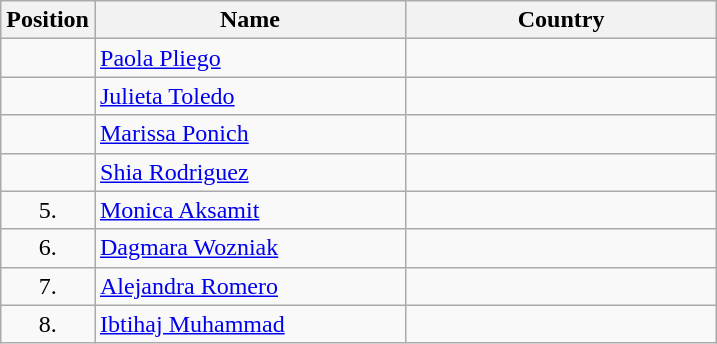<table class="wikitable">
<tr>
<th width="20">Position</th>
<th width="200">Name</th>
<th width="200">Country</th>
</tr>
<tr>
<td align="center"></td>
<td><a href='#'>Paola Pliego</a></td>
<td></td>
</tr>
<tr>
<td align="center"></td>
<td><a href='#'>Julieta Toledo</a></td>
<td></td>
</tr>
<tr>
<td align="center"></td>
<td><a href='#'>Marissa Ponich</a></td>
<td></td>
</tr>
<tr>
<td align="center"></td>
<td><a href='#'>Shia Rodriguez</a></td>
<td></td>
</tr>
<tr>
<td align="center">5.</td>
<td><a href='#'>Monica Aksamit</a></td>
<td></td>
</tr>
<tr>
<td align="center">6.</td>
<td><a href='#'>Dagmara Wozniak</a></td>
<td></td>
</tr>
<tr>
<td align="center">7.</td>
<td><a href='#'>Alejandra Romero</a></td>
<td></td>
</tr>
<tr>
<td align="center">8.</td>
<td><a href='#'>Ibtihaj Muhammad</a></td>
<td></td>
</tr>
</table>
